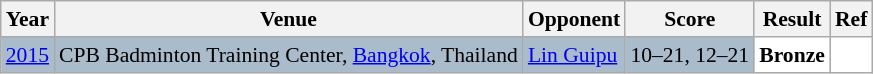<table class="sortable wikitable" style="font-size: 90%;">
<tr>
<th>Year</th>
<th>Venue</th>
<th>Opponent</th>
<th>Score</th>
<th>Result</th>
<th>Ref</th>
</tr>
<tr style="background:#AABBCC">
<td align="center"><a href='#'>2015</a></td>
<td align="left">CPB Badminton Training Center, <a href='#'>Bangkok</a>, Thailand</td>
<td align="left"> <a href='#'>Lin Guipu</a></td>
<td align="left">10–21, 12–21</td>
<td style="text-align:left; background:white"> <strong>Bronze</strong></td>
<td style="text-align:center; background:white"></td>
</tr>
</table>
